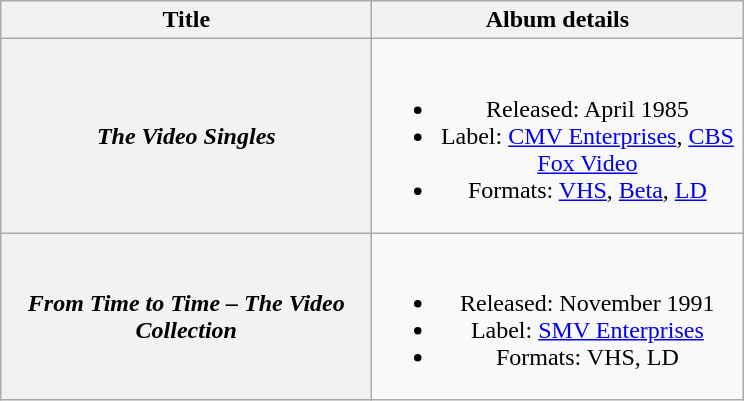<table class="wikitable plainrowheaders" style="text-align:center;">
<tr>
<th scope="col" style="width:15em;">Title</th>
<th scope="col" style="width:15em;">Album details</th>
</tr>
<tr>
<th scope="row"><em>The Video Singles</em></th>
<td><br><ul><li>Released: April 1985</li><li>Label: <a href='#'>CMV Enterprises</a>, <a href='#'>CBS Fox Video</a></li><li>Formats: <a href='#'>VHS</a>, <a href='#'>Beta</a>, <a href='#'>LD</a></li></ul></td>
</tr>
<tr>
<th scope="row"><em>From Time to Time – The Video Collection</em></th>
<td><br><ul><li>Released: November 1991</li><li>Label: <a href='#'>SMV Enterprises</a></li><li>Formats: VHS, LD</li></ul></td>
</tr>
</table>
